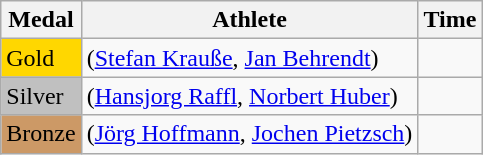<table class="wikitable">
<tr>
<th>Medal</th>
<th>Athlete</th>
<th>Time</th>
</tr>
<tr>
<td bgcolor="gold">Gold</td>
<td> (<a href='#'>Stefan Krauße</a>, <a href='#'>Jan Behrendt</a>)</td>
<td></td>
</tr>
<tr>
<td bgcolor="silver">Silver</td>
<td> (<a href='#'>Hansjorg Raffl</a>, <a href='#'>Norbert Huber</a>)</td>
<td></td>
</tr>
<tr>
<td bgcolor="CC9966">Bronze</td>
<td> (<a href='#'>Jörg Hoffmann</a>, <a href='#'>Jochen Pietzsch</a>)</td>
<td></td>
</tr>
</table>
